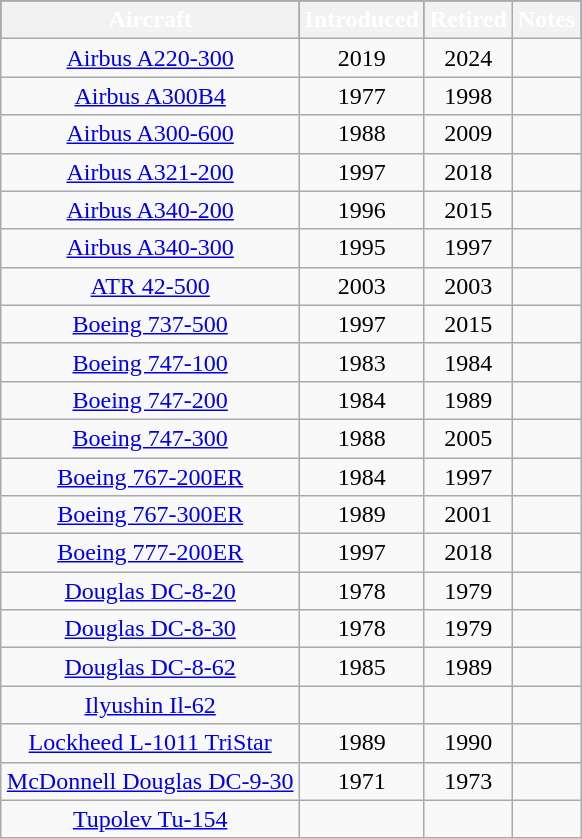<table class="wikitable" style="text-align:center; margin:auto;">
<tr style="background:#082567; color:white;">
<th><span>Aircraft</span></th>
<th><span>Introduced</span></th>
<th><span>Retired</span></th>
<th><span>Notes </span></th>
</tr>
<tr>
<td><a href='#'>Airbus A220-300</a></td>
<td style="text-align:center">2019</td>
<td style="text-align:center">2024</td>
<td></td>
</tr>
<tr>
<td><a href='#'>Airbus A300B4</a></td>
<td style="text-align:center">1977</td>
<td style="text-align:center">1998</td>
<td></td>
</tr>
<tr>
<td><a href='#'>Airbus A300-600</a></td>
<td style="text-align:center">1988</td>
<td style="text-align:center">2009</td>
<td></td>
</tr>
<tr>
<td><a href='#'>Airbus A321-200</a></td>
<td style="text-align:center">1997</td>
<td style="text-align:center">2018</td>
<td></td>
</tr>
<tr>
<td><a href='#'>Airbus A340-200</a></td>
<td style="text-align:center">1996</td>
<td style="text-align:center">2015</td>
<td></td>
</tr>
<tr>
<td><a href='#'>Airbus A340-300</a></td>
<td style="text-align:center">1995</td>
<td style="text-align:center">1997</td>
<td></td>
</tr>
<tr>
<td><a href='#'>ATR 42-500</a></td>
<td style="text-align:center">2003</td>
<td style="text-align:center">2003</td>
<td></td>
</tr>
<tr>
<td><a href='#'>Boeing 737-500</a></td>
<td style="text-align:center">1997</td>
<td style="text-align:center">2015</td>
<td></td>
</tr>
<tr>
<td><a href='#'>Boeing 747-100</a></td>
<td style="text-align:center">1983</td>
<td style="text-align:center">1984</td>
<td></td>
</tr>
<tr>
<td><a href='#'>Boeing 747-200</a></td>
<td style="text-align:center">1984</td>
<td style="text-align:center">1989</td>
<td></td>
</tr>
<tr>
<td><a href='#'>Boeing 747-300</a></td>
<td style="text-align:center">1988</td>
<td style="text-align:center">2005</td>
<td></td>
</tr>
<tr>
<td><a href='#'>Boeing 767-200ER</a></td>
<td style="text-align:center">1984</td>
<td style="text-align:center">1997</td>
<td></td>
</tr>
<tr>
<td><a href='#'>Boeing 767-300ER</a></td>
<td style="text-align:center">1989</td>
<td style="text-align:center">2001</td>
<td></td>
</tr>
<tr>
<td><a href='#'>Boeing 777-200ER</a></td>
<td style="text-align:center">1997</td>
<td style="text-align:center">2018</td>
<td></td>
</tr>
<tr>
<td><a href='#'>Douglas DC-8-20</a></td>
<td style="text-align:center">1978</td>
<td style="text-align:center">1979</td>
<td></td>
</tr>
<tr>
<td><a href='#'>Douglas DC-8-30</a></td>
<td style="text-align:center">1978</td>
<td style="text-align:center">1979</td>
<td></td>
</tr>
<tr>
<td><a href='#'>Douglas DC-8-62</a></td>
<td style="text-align:center">1985</td>
<td style="text-align:center">1989</td>
<td></td>
</tr>
<tr>
<td><a href='#'>Ilyushin Il-62</a></td>
<td align=center></td>
<td></td>
<td></td>
</tr>
<tr>
<td><a href='#'>Lockheed L-1011 TriStar</a></td>
<td style="text-align:center">1989</td>
<td style="text-align:center">1990</td>
<td></td>
</tr>
<tr>
<td><a href='#'>McDonnell Douglas DC-9-30</a></td>
<td style="text-align:center">1971</td>
<td style="text-align:center">1973</td>
<td></td>
</tr>
<tr>
<td><a href='#'>Tupolev Tu-154</a></td>
<td align=center></td>
<td align=center></td>
<td></td>
</tr>
</table>
